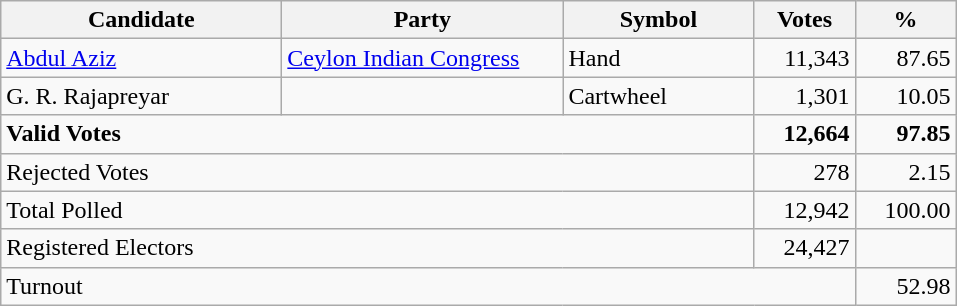<table class="wikitable" border="1" style="text-align:right;">
<tr>
<th align=left width="180">Candidate</th>
<th align=left width="180">Party</th>
<th align=left width="120">Symbol</th>
<th align=left width="60">Votes</th>
<th align=left width="60">%</th>
</tr>
<tr>
<td align=left><a href='#'>Abdul Aziz</a></td>
<td align=left><a href='#'>Ceylon Indian Congress</a></td>
<td align=left>Hand</td>
<td align=right>11,343</td>
<td align=right>87.65</td>
</tr>
<tr>
<td align=left>G. R. Rajapreyar</td>
<td align=left></td>
<td align=left>Cartwheel</td>
<td align=right>1,301</td>
<td align=right>10.05</td>
</tr>
<tr>
<td align=left colspan=3><strong>Valid Votes</strong></td>
<td align=right><strong>12,664</strong></td>
<td align=right><strong>97.85</strong></td>
</tr>
<tr>
<td align=left colspan=3>Rejected Votes</td>
<td align=right>278</td>
<td align=right>2.15</td>
</tr>
<tr>
<td align=left colspan=3>Total Polled</td>
<td align=right>12,942</td>
<td align=right>100.00</td>
</tr>
<tr>
<td align=left colspan=3>Registered Electors</td>
<td align=right>24,427</td>
<td></td>
</tr>
<tr>
<td align=left colspan=4>Turnout</td>
<td align=right>52.98</td>
</tr>
</table>
